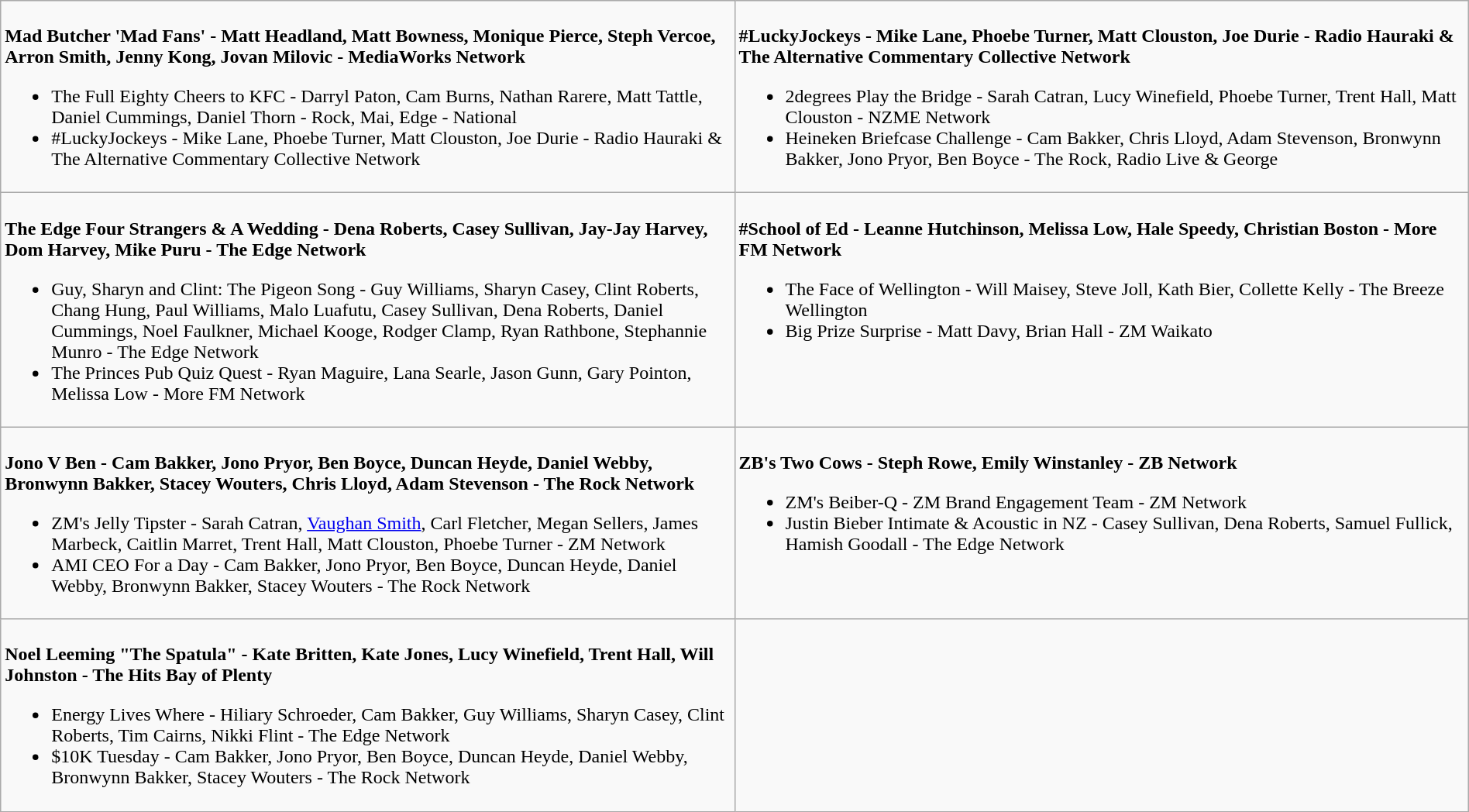<table class=wikitable width="100%">
<tr>
<td valign="top" width="50%"><br>
<strong>Mad Butcher 'Mad Fans' - Matt Headland, Matt Bowness, Monique Pierce, Steph Vercoe, Arron Smith, Jenny Kong, Jovan Milovic - MediaWorks Network</strong><ul><li>The Full Eighty Cheers to KFC - Darryl Paton, Cam Burns, Nathan Rarere, Matt Tattle, Daniel Cummings, Daniel Thorn - Rock, Mai, Edge - National</li><li>#LuckyJockeys - Mike Lane, Phoebe Turner, Matt Clouston, Joe Durie - Radio Hauraki & The Alternative Commentary Collective Network</li></ul></td>
<td valign="top"  width="50%"><br>
<strong>#LuckyJockeys - Mike Lane, Phoebe Turner, Matt Clouston, Joe Durie - Radio Hauraki & The Alternative Commentary Collective Network</strong><ul><li>2degrees Play the Bridge - Sarah Catran, Lucy Winefield, Phoebe Turner, Trent Hall, Matt Clouston - NZME Network</li><li>Heineken Briefcase Challenge - Cam Bakker, Chris Lloyd, Adam Stevenson, Bronwynn Bakker, Jono Pryor, Ben Boyce - The Rock, Radio Live & George</li></ul></td>
</tr>
<tr>
<td valign="top" width="50%"><br>
<strong>The Edge Four Strangers & A Wedding - Dena Roberts, Casey Sullivan, Jay-Jay Harvey, Dom Harvey, Mike Puru - The Edge Network</strong><ul><li>Guy, Sharyn and Clint: The Pigeon Song - Guy Williams, Sharyn Casey, Clint Roberts, Chang Hung, Paul Williams, Malo Luafutu, Casey Sullivan, Dena Roberts, Daniel Cummings, Noel Faulkner, Michael Kooge, Rodger Clamp, Ryan Rathbone, Stephannie Munro - The Edge Network</li><li>The Princes Pub Quiz Quest - Ryan Maguire, Lana Searle, Jason Gunn, Gary Pointon, Melissa Low - More FM Network</li></ul></td>
<td valign="top"  width="50%"><br>
<strong>#School of Ed - Leanne Hutchinson, Melissa Low, Hale Speedy, Christian Boston - More FM Network</strong><ul><li>The Face of Wellington - Will Maisey, Steve Joll, Kath Bier, Collette Kelly - The Breeze Wellington</li><li>Big Prize Surprise - Matt Davy, Brian Hall - ZM Waikato</li></ul></td>
</tr>
<tr>
<td valign="top" width="50%"><br>
<strong>Jono V Ben - Cam Bakker, Jono Pryor, Ben Boyce, Duncan Heyde, Daniel Webby, Bronwynn Bakker, Stacey Wouters, Chris Lloyd, Adam Stevenson - The Rock Network</strong><ul><li>ZM's Jelly Tipster - Sarah Catran, <a href='#'>Vaughan Smith</a>, Carl Fletcher, Megan Sellers, James Marbeck, Caitlin Marret, Trent Hall, Matt Clouston, Phoebe Turner - ZM Network</li><li>AMI CEO For a Day - Cam Bakker, Jono Pryor, Ben Boyce, Duncan Heyde, Daniel Webby, Bronwynn Bakker, Stacey Wouters - The Rock Network</li></ul></td>
<td valign="top"  width="50%"><br>
<strong>ZB's Two Cows - Steph Rowe, Emily Winstanley - ZB Network</strong><ul><li>ZM's Beiber-Q - ZM Brand Engagement Team - ZM Network</li><li>Justin Bieber Intimate & Acoustic in NZ - Casey Sullivan, Dena Roberts, Samuel Fullick, Hamish Goodall - The Edge Network</li></ul></td>
</tr>
<tr>
<td valign="top" width="50%"><br>
<strong>Noel Leeming "The Spatula" - Kate Britten, Kate Jones, Lucy Winefield, Trent Hall, Will Johnston - The Hits Bay of Plenty</strong><ul><li>Energy Lives Where - Hiliary Schroeder, Cam Bakker, Guy Williams, Sharyn Casey, Clint Roberts, Tim Cairns, Nikki Flint - The Edge Network</li><li>$10K Tuesday - Cam Bakker, Jono Pryor, Ben Boyce, Duncan Heyde, Daniel Webby, Bronwynn Bakker, Stacey Wouters - The Rock Network</li></ul></td>
<td valign="top" width="50%"></td>
</tr>
</table>
